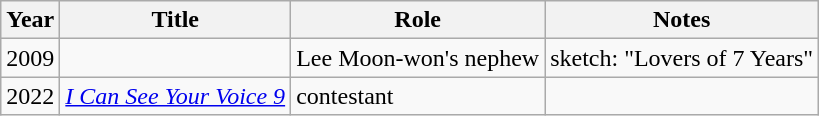<table class="wikitable">
<tr>
<th>Year</th>
<th>Title</th>
<th>Role</th>
<th>Notes</th>
</tr>
<tr>
<td>2009</td>
<td><em></em></td>
<td>Lee Moon-won's nephew</td>
<td>sketch: "Lovers of 7 Years"</td>
</tr>
<tr>
<td>2022</td>
<td><em><a href='#'>I Can See Your Voice 9</a></em></td>
<td>contestant</td>
<td></td>
</tr>
</table>
